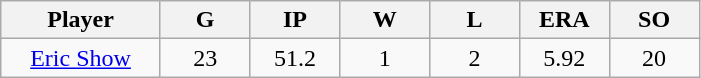<table class="wikitable sortable">
<tr>
<th bgcolor="#DDDDFF" width="16%">Player</th>
<th bgcolor="#DDDDFF" width="9%">G</th>
<th bgcolor="#DDDDFF" width="9%">IP</th>
<th bgcolor="#DDDDFF" width="9%">W</th>
<th bgcolor="#DDDDFF" width="9%">L</th>
<th bgcolor="#DDDDFF" width="9%">ERA</th>
<th bgcolor="#DDDDFF" width="9%">SO</th>
</tr>
<tr align="center">
<td><a href='#'>Eric Show</a></td>
<td>23</td>
<td>51.2</td>
<td>1</td>
<td>2</td>
<td>5.92</td>
<td>20</td>
</tr>
</table>
